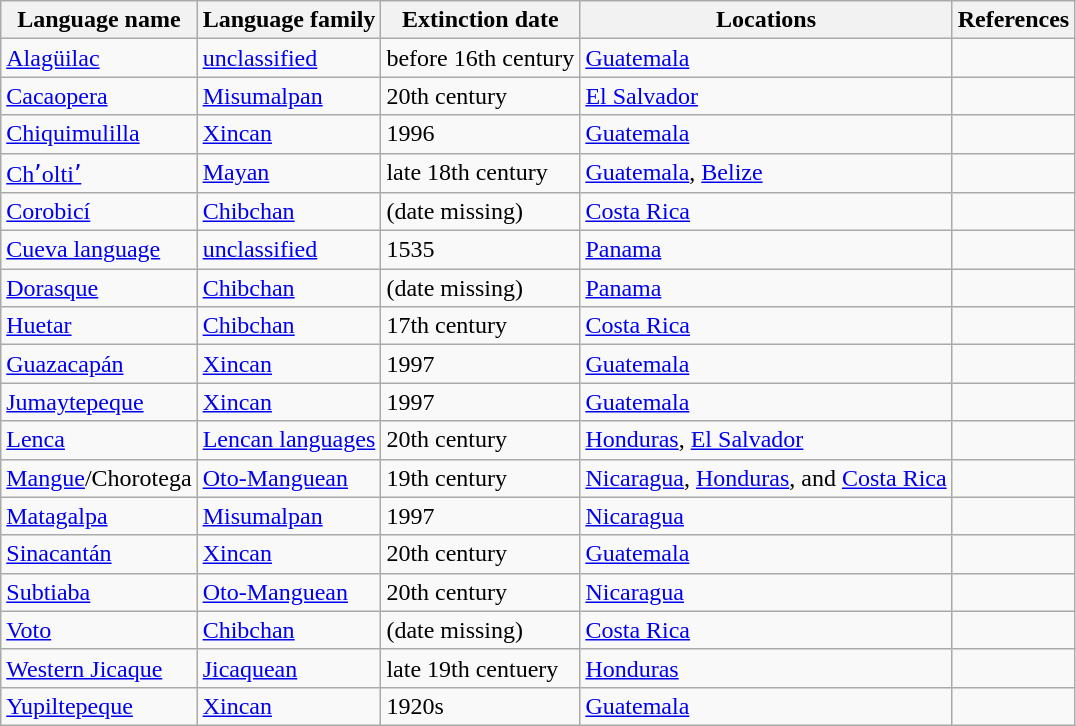<table class="wikitable sortable">
<tr>
<th>Language name</th>
<th>Language family</th>
<th>Extinction date</th>
<th>Locations</th>
<th>References</th>
</tr>
<tr>
<td><a href='#'>Alagüilac</a></td>
<td><a href='#'>unclassified</a></td>
<td>before 16th century</td>
<td><a href='#'>Guatemala</a></td>
<td></td>
</tr>
<tr>
<td><a href='#'>Cacaopera</a></td>
<td><a href='#'>Misumalpan</a></td>
<td>20th century</td>
<td><a href='#'>El Salvador</a></td>
<td></td>
</tr>
<tr>
<td><a href='#'>Chiquimulilla</a></td>
<td><a href='#'>Xincan</a></td>
<td>1996</td>
<td><a href='#'>Guatemala</a></td>
<td></td>
</tr>
<tr>
<td><a href='#'>Chʼoltiʼ</a></td>
<td><a href='#'>Mayan</a></td>
<td>late 18th century</td>
<td><a href='#'>Guatemala</a>, <a href='#'>Belize</a></td>
<td></td>
</tr>
<tr>
<td><a href='#'>Corobicí</a></td>
<td><a href='#'>Chibchan</a></td>
<td>(date missing)</td>
<td><a href='#'>Costa Rica</a></td>
<td></td>
</tr>
<tr>
<td><a href='#'>Cueva language</a></td>
<td><a href='#'>unclassified</a></td>
<td>1535</td>
<td><a href='#'>Panama</a></td>
<td></td>
</tr>
<tr>
<td><a href='#'>Dorasque</a></td>
<td><a href='#'>Chibchan</a></td>
<td>(date missing)</td>
<td><a href='#'>Panama</a></td>
<td></td>
</tr>
<tr>
<td><a href='#'>Huetar</a></td>
<td><a href='#'>Chibchan</a></td>
<td>17th century</td>
<td><a href='#'>Costa Rica</a></td>
<td></td>
</tr>
<tr>
<td><a href='#'>Guazacapán</a></td>
<td><a href='#'>Xincan</a></td>
<td>1997</td>
<td><a href='#'>Guatemala</a></td>
<td></td>
</tr>
<tr>
<td><a href='#'>Jumaytepeque</a></td>
<td><a href='#'>Xincan</a></td>
<td>1997</td>
<td><a href='#'>Guatemala</a></td>
<td></td>
</tr>
<tr>
<td><a href='#'>Lenca</a></td>
<td><a href='#'>Lencan languages</a></td>
<td>20th century</td>
<td><a href='#'>Honduras</a>, <a href='#'>El Salvador</a></td>
<td></td>
</tr>
<tr>
<td><a href='#'>Mangue</a>/Chorotega</td>
<td><a href='#'>Oto-Manguean</a></td>
<td>19th century</td>
<td><a href='#'>Nicaragua</a>, <a href='#'>Honduras</a>, and <a href='#'>Costa Rica</a></td>
<td></td>
</tr>
<tr>
<td><a href='#'>Matagalpa</a></td>
<td><a href='#'>Misumalpan</a></td>
<td>1997</td>
<td><a href='#'>Nicaragua</a></td>
<td></td>
</tr>
<tr>
<td><a href='#'>Sinacantán</a></td>
<td><a href='#'>Xincan</a></td>
<td>20th century</td>
<td><a href='#'>Guatemala</a></td>
<td></td>
</tr>
<tr>
<td><a href='#'>Subtiaba</a></td>
<td><a href='#'>Oto-Manguean</a></td>
<td>20th century</td>
<td><a href='#'>Nicaragua</a></td>
<td></td>
</tr>
<tr>
<td><a href='#'>Voto</a></td>
<td><a href='#'>Chibchan</a></td>
<td>(date missing)</td>
<td><a href='#'>Costa Rica</a></td>
<td></td>
</tr>
<tr>
<td><a href='#'>Western Jicaque</a></td>
<td><a href='#'>Jicaquean</a></td>
<td>late 19th centuery</td>
<td><a href='#'>Honduras</a></td>
<td></td>
</tr>
<tr>
<td><a href='#'>Yupiltepeque</a></td>
<td><a href='#'>Xincan</a></td>
<td>1920s</td>
<td><a href='#'>Guatemala</a></td>
<td></td>
</tr>
</table>
